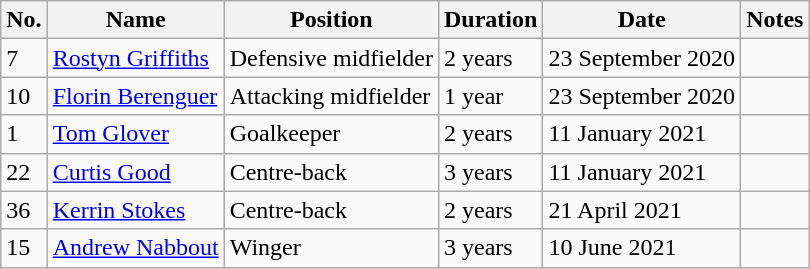<table class="wikitable">
<tr>
<th>No.</th>
<th>Name</th>
<th>Position</th>
<th>Duration</th>
<th>Date</th>
<th>Notes</th>
</tr>
<tr>
<td>7</td>
<td><a href='#'>Rostyn Griffiths</a></td>
<td>Defensive midfielder</td>
<td>2 years</td>
<td>23 September 2020</td>
<td></td>
</tr>
<tr>
<td>10</td>
<td> <a href='#'>Florin Berenguer</a></td>
<td>Attacking midfielder</td>
<td>1 year</td>
<td>23 September 2020</td>
<td></td>
</tr>
<tr>
<td>1</td>
<td><a href='#'>Tom Glover</a></td>
<td>Goalkeeper</td>
<td>2 years</td>
<td>11 January 2021</td>
<td></td>
</tr>
<tr>
<td>22</td>
<td><a href='#'>Curtis Good</a></td>
<td>Centre-back</td>
<td>3 years</td>
<td>11 January 2021</td>
<td></td>
</tr>
<tr>
<td>36</td>
<td><a href='#'>Kerrin Stokes</a></td>
<td>Centre-back</td>
<td>2 years</td>
<td>21 April 2021</td>
<td></td>
</tr>
<tr>
<td>15</td>
<td><a href='#'>Andrew Nabbout</a></td>
<td>Winger</td>
<td>3 years</td>
<td>10 June 2021</td>
<td></td>
</tr>
</table>
